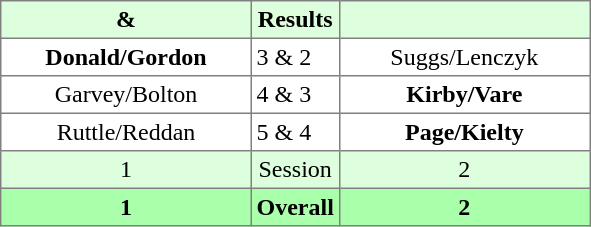<table border="1" cellpadding="3" style="border-collapse: collapse; text-align:center;">
<tr style="background:#ddffdd;">
<th width=160> & </th>
<th>Results</th>
<th width=160></th>
</tr>
<tr>
<td><strong>Donald/Gordon</strong></td>
<td align=left> 3 & 2</td>
<td>Suggs/Lenczyk</td>
</tr>
<tr>
<td>Garvey/Bolton</td>
<td align=left> 4 & 3</td>
<td><strong>Kirby/Vare</strong></td>
</tr>
<tr>
<td>Ruttle/Reddan</td>
<td align=left> 5 & 4</td>
<td><strong>Page/Kielty</strong></td>
</tr>
<tr style="background:#ddffdd;">
<td>1</td>
<td>Session</td>
<td>2</td>
</tr>
<tr style="background:#aaffaa;">
<th>1</th>
<th>Overall</th>
<th>2</th>
</tr>
</table>
